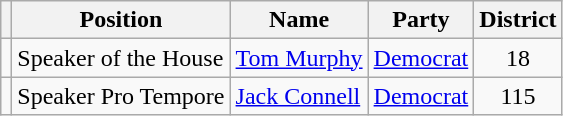<table class="wikitable">
<tr>
<th></th>
<th>Position</th>
<th>Name</th>
<th>Party</th>
<th>District</th>
</tr>
<tr>
<td></td>
<td>Speaker of the House</td>
<td><a href='#'>Tom Murphy</a></td>
<td><a href='#'>Democrat</a></td>
<td align=center>18</td>
</tr>
<tr>
<td></td>
<td>Speaker Pro Tempore</td>
<td><a href='#'>Jack Connell</a></td>
<td><a href='#'>Democrat</a></td>
<td align=center>115</td>
</tr>
</table>
